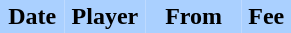<table border="0" cellspacing="0" cellpadding="2">
<tr bgcolor=AAD0FF>
<th width=20%>Date</th>
<th width=25%>Player</th>
<th width=30%>From</th>
<th width=15%>Fee</th>
</tr>
<tr>
<td></td>
<td></td>
<td></td>
</tr>
</table>
